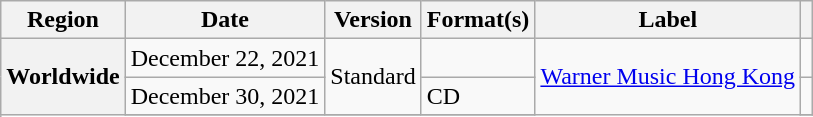<table class="wikitable plainrowheaders">
<tr>
<th scope="col">Region</th>
<th scope="col">Date</th>
<th scope="col">Version</th>
<th scope="col">Format(s)</th>
<th scope="col">Label</th>
<th scope="col"></th>
</tr>
<tr>
<th scope="row" rowspan="3">Worldwide</th>
<td>December 22, 2021</td>
<td rowspan="2">Standard</td>
<td></td>
<td rowspan="3"><a href='#'>Warner Music Hong Kong</a></td>
<td style="text-align:center;"></td>
</tr>
<tr>
<td>December 30, 2021</td>
<td>CD</td>
<td style="text-align:center;"></td>
</tr>
<tr>
</tr>
</table>
